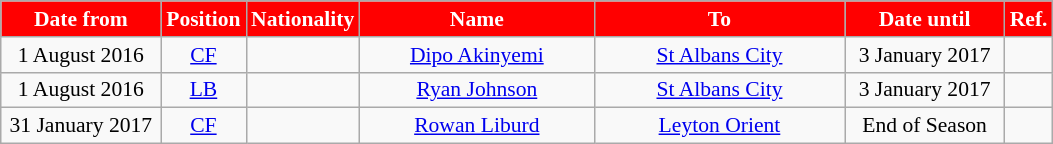<table class="wikitable"  style="text-align:center; font-size:90%; ">
<tr>
<th style="background:#FF0000; color:white; width:100px;">Date from</th>
<th style="background:#FF0000; color:white; width:50px;">Position</th>
<th style="background:#FF0000; color:white; width:50px;">Nationality</th>
<th style="background:#FF0000; color:white; width:150px;">Name</th>
<th style="background:#FF0000; color:white; width:160px;">To</th>
<th style="background:#FF0000; color:white; width:100px;">Date until</th>
<th style="background:#FF0000; color:white; width:25px;">Ref.</th>
</tr>
<tr>
<td>1 August 2016</td>
<td><a href='#'>CF</a></td>
<td></td>
<td><a href='#'>Dipo Akinyemi</a></td>
<td><a href='#'>St Albans City</a></td>
<td>3 January 2017</td>
<td></td>
</tr>
<tr>
<td>1 August 2016</td>
<td><a href='#'>LB</a></td>
<td></td>
<td><a href='#'>Ryan Johnson</a></td>
<td><a href='#'>St Albans City</a></td>
<td>3 January 2017</td>
<td></td>
</tr>
<tr>
<td>31 January 2017</td>
<td><a href='#'>CF</a></td>
<td></td>
<td><a href='#'>Rowan Liburd</a></td>
<td><a href='#'>Leyton Orient</a></td>
<td>End of Season</td>
<td></td>
</tr>
</table>
